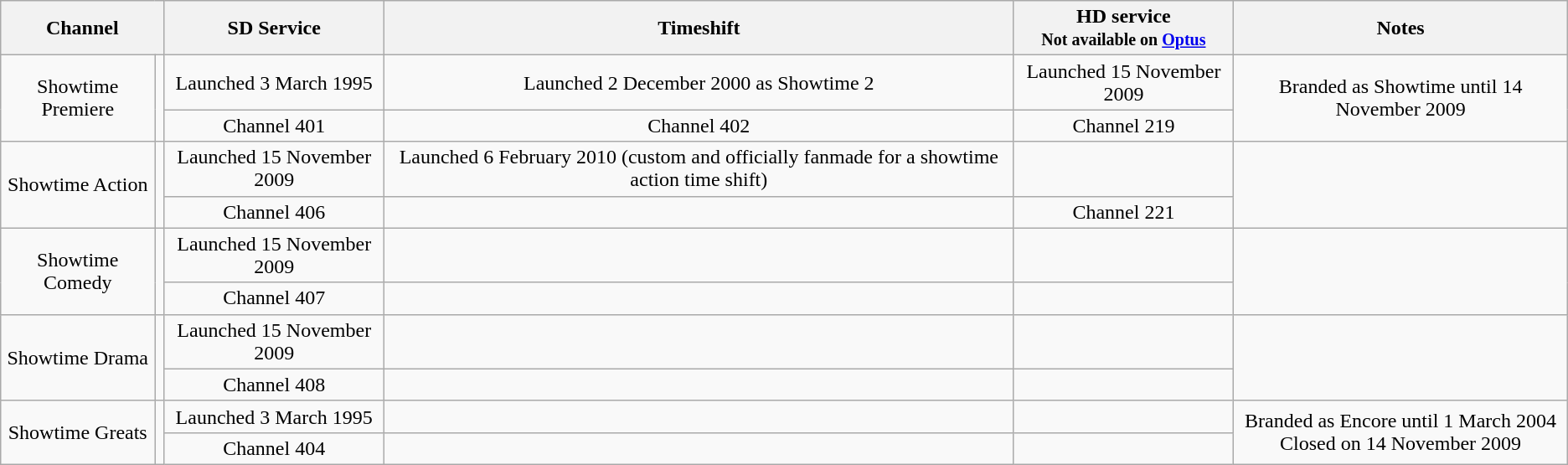<table class="wikitable" style="text-align: center;">
<tr>
<th colspan="2">Channel</th>
<th>SD Service</th>
<th>Timeshift</th>
<th>HD service<br><small>Not available on <a href='#'>Optus</a></small></th>
<th>Notes</th>
</tr>
<tr>
<td rowspan="2">Showtime Premiere</td>
<td rowspan="2"></td>
<td>Launched 3 March 1995</td>
<td>Launched 2 December 2000 as Showtime 2</td>
<td>Launched 15 November 2009</td>
<td rowspan="2">Branded as Showtime until 14 November 2009</td>
</tr>
<tr>
<td>Channel 401</td>
<td>Channel 402</td>
<td>Channel 219</td>
</tr>
<tr>
<td rowspan="2">Showtime Action</td>
<td rowspan="2"></td>
<td>Launched 15 November 2009</td>
<td>Launched 6 February 2010 (custom and officially fanmade for a showtime action time shift)</td>
<td></td>
<td rowspan="2"></td>
</tr>
<tr>
<td>Channel 406</td>
<td></td>
<td>Channel 221</td>
</tr>
<tr>
<td rowspan="2">Showtime Comedy</td>
<td rowspan="2"></td>
<td>Launched 15 November 2009</td>
<td></td>
<td></td>
<td rowspan="2"></td>
</tr>
<tr>
<td>Channel 407</td>
<td></td>
<td></td>
</tr>
<tr>
<td rowspan="2">Showtime Drama</td>
<td rowspan="2"></td>
<td>Launched 15 November 2009</td>
<td></td>
<td></td>
<td rowspan="2"></td>
</tr>
<tr>
<td>Channel 408</td>
<td></td>
<td></td>
</tr>
<tr>
<td rowspan="2">Showtime Greats</td>
<td rowspan="2"></td>
<td>Launched 3 March 1995</td>
<td></td>
<td></td>
<td rowspan="2">Branded as Encore until 1 March 2004<br>Closed on 14 November 2009</td>
</tr>
<tr>
<td>Channel 404</td>
<td></td>
<td></td>
</tr>
</table>
